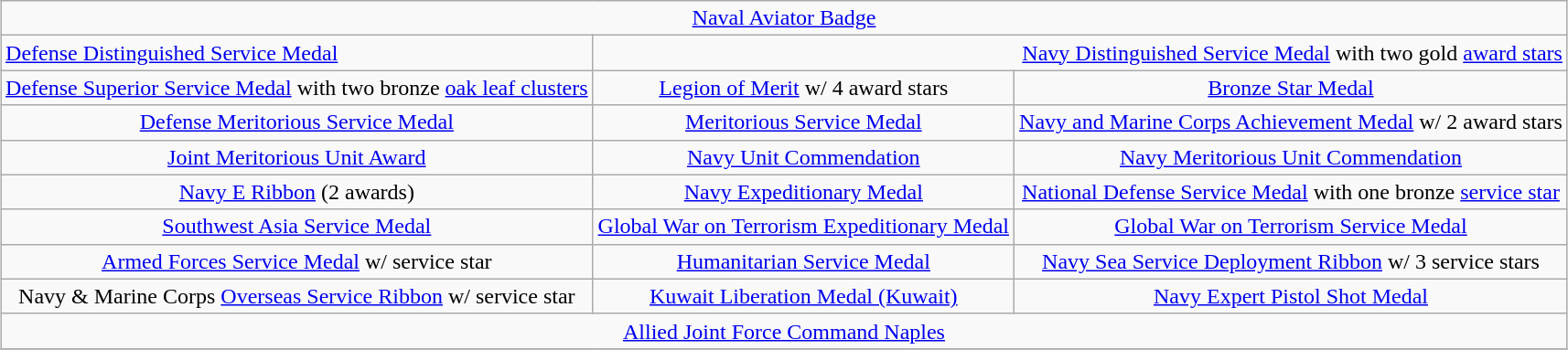<table class="wikitable" style="margin:1em auto; text-align:center;">
<tr>
<td colspan="3"><a href='#'>Naval Aviator Badge</a></td>
</tr>
<tr>
<td colspan="1" align="left"><a href='#'>Defense Distinguished Service Medal</a></td>
<td colspan="2" align="right"><a href='#'>Navy Distinguished Service Medal</a> with two gold <a href='#'>award stars</a></td>
</tr>
<tr>
<td><a href='#'>Defense Superior Service Medal</a> with two bronze <a href='#'>oak leaf clusters</a></td>
<td><a href='#'>Legion of Merit</a> w/ 4 award stars</td>
<td><a href='#'>Bronze Star Medal</a></td>
</tr>
<tr>
<td><a href='#'>Defense Meritorious Service Medal</a></td>
<td><a href='#'>Meritorious Service Medal</a></td>
<td><a href='#'>Navy and Marine Corps Achievement Medal</a> w/ 2 award stars</td>
</tr>
<tr>
<td><a href='#'>Joint Meritorious Unit Award</a></td>
<td><a href='#'>Navy Unit Commendation</a></td>
<td><a href='#'>Navy Meritorious Unit Commendation</a></td>
</tr>
<tr>
<td><a href='#'>Navy E Ribbon</a> (2 awards)</td>
<td><a href='#'>Navy Expeditionary Medal</a></td>
<td><a href='#'>National Defense Service Medal</a> with one bronze <a href='#'>service star</a></td>
</tr>
<tr>
<td><a href='#'>Southwest Asia Service Medal</a></td>
<td><a href='#'>Global War on Terrorism Expeditionary Medal</a></td>
<td><a href='#'>Global War on Terrorism Service Medal</a></td>
</tr>
<tr>
<td><a href='#'>Armed Forces Service Medal</a> w/ service star</td>
<td><a href='#'>Humanitarian Service Medal</a></td>
<td><a href='#'>Navy Sea Service Deployment Ribbon</a> w/ 3 service stars</td>
</tr>
<tr>
<td>Navy & Marine Corps <a href='#'>Overseas Service Ribbon</a> w/ service star</td>
<td><a href='#'>Kuwait Liberation Medal (Kuwait)</a></td>
<td><a href='#'>Navy Expert Pistol Shot Medal</a></td>
</tr>
<tr>
<td colspan="3"><a href='#'>Allied Joint Force Command Naples</a></td>
</tr>
<tr>
</tr>
</table>
